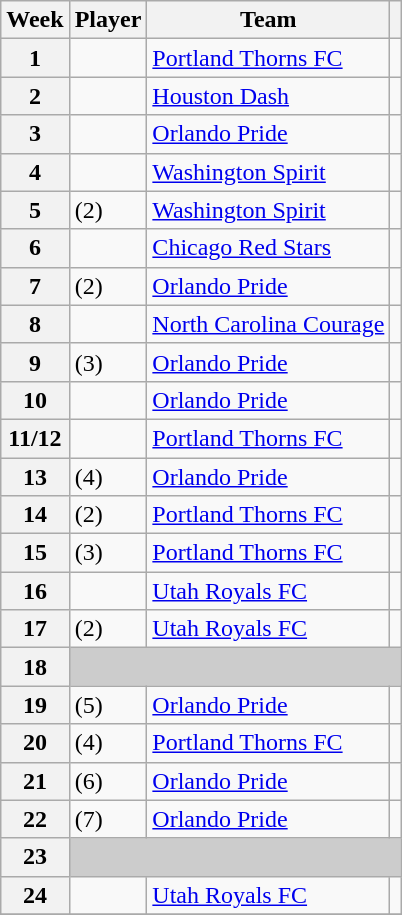<table class="wikitable sortable">
<tr>
<th scope="col">Week</th>
<th scope="col">Player</th>
<th scope="col">Team</th>
<th scope="col"></th>
</tr>
<tr>
<th scope="row">1</th>
<td> </td>
<td><a href='#'>Portland Thorns FC</a></td>
<td></td>
</tr>
<tr>
<th scope="row">2</th>
<td> </td>
<td><a href='#'>Houston Dash</a></td>
<td></td>
</tr>
<tr>
<th scope="row">3</th>
<td> </td>
<td><a href='#'>Orlando Pride</a></td>
<td></td>
</tr>
<tr>
<th scope="row">4</th>
<td> </td>
<td><a href='#'>Washington Spirit</a></td>
<td></td>
</tr>
<tr>
<th scope="row">5</th>
<td>  (2)</td>
<td><a href='#'>Washington Spirit</a></td>
<td></td>
</tr>
<tr>
<th scope="row">6</th>
<td> </td>
<td><a href='#'>Chicago Red Stars</a></td>
<td></td>
</tr>
<tr>
<th scope="row">7</th>
<td>  (2)</td>
<td><a href='#'>Orlando Pride</a></td>
<td></td>
</tr>
<tr>
<th scope="row">8</th>
<td> </td>
<td><a href='#'>North Carolina Courage</a></td>
<td></td>
</tr>
<tr>
<th scope="row">9</th>
<td>  (3)</td>
<td><a href='#'>Orlando Pride</a></td>
<td></td>
</tr>
<tr>
<th scope="row">10</th>
<td> </td>
<td><a href='#'>Orlando Pride</a></td>
<td></td>
</tr>
<tr>
<th scope="row">11/12</th>
<td> </td>
<td><a href='#'>Portland Thorns FC</a></td>
<td></td>
</tr>
<tr>
<th scope="row">13</th>
<td>  (4)</td>
<td><a href='#'>Orlando Pride</a></td>
<td></td>
</tr>
<tr>
<th scope="row">14</th>
<td>  (2)</td>
<td><a href='#'>Portland Thorns FC</a></td>
<td></td>
</tr>
<tr>
<th scope="row">15</th>
<td>  (3)</td>
<td><a href='#'>Portland Thorns FC</a></td>
<td></td>
</tr>
<tr>
<th scope="row">16</th>
<td> </td>
<td><a href='#'>Utah Royals FC</a></td>
<td></td>
</tr>
<tr>
<th scope="row">17</th>
<td>  (2)</td>
<td><a href='#'>Utah Royals FC</a></td>
<td></td>
</tr>
<tr>
<th scope="row">18</th>
<td colspan=3 style="background:#ccc;"></td>
</tr>
<tr>
<th scope="row">19</th>
<td>  (5)</td>
<td><a href='#'>Orlando Pride</a></td>
<td></td>
</tr>
<tr>
<th scope="row">20</th>
<td>  (4)</td>
<td><a href='#'>Portland Thorns FC</a></td>
<td></td>
</tr>
<tr>
<th scope="row">21</th>
<td>  (6)</td>
<td><a href='#'>Orlando Pride</a></td>
<td></td>
</tr>
<tr>
<th scope="row">22</th>
<td>  (7)</td>
<td><a href='#'>Orlando Pride</a></td>
<td></td>
</tr>
<tr>
<th scope="row">23</th>
<td colspan=3 style="background:#ccc;"></td>
</tr>
<tr>
<th scope="row">24</th>
<td> </td>
<td><a href='#'>Utah Royals FC</a></td>
<td></td>
</tr>
<tr>
</tr>
</table>
